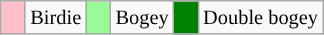<table class="wikitable" span=50 style="font-size:85%;">
<tr>
<td style="background: Pink;" width=10></td>
<td>Birdie</td>
<td style="background: PaleGreen;" width=10></td>
<td>Bogey</td>
<td style="background: Green;" width=10></td>
<td>Double bogey</td>
</tr>
</table>
